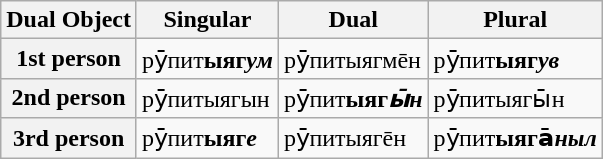<table class="wikitable">
<tr>
<th>Dual Object</th>
<th>Singular</th>
<th>Dual</th>
<th>Plural</th>
</tr>
<tr>
<th>1st person</th>
<td>рӯпит<strong>ыяг<strong><em>ум<em></td>
<td>рӯпит</strong>ыяг</em></strong>мēн</em></td>
<td>рӯпит<strong>ыяг<strong><em>ув<em></td>
</tr>
<tr>
<th>2nd person</th>
<td>рӯпит</strong>ыяг</em></strong>ын</em></td>
<td>рӯпит<strong>ыяг<strong><em>ы̄н<em></td>
<td>рӯпит</strong>ыяг</em></strong>ы̄н</em></td>
</tr>
<tr>
<th>3rd person</th>
<td>рӯпит<strong>ыяг<strong><em>е<em></td>
<td>рӯпит</strong>ыяг</em></strong>ēн</em></td>
<td>рӯпит<strong>ыяга̄<strong><em>ныл<em></td>
</tr>
</table>
